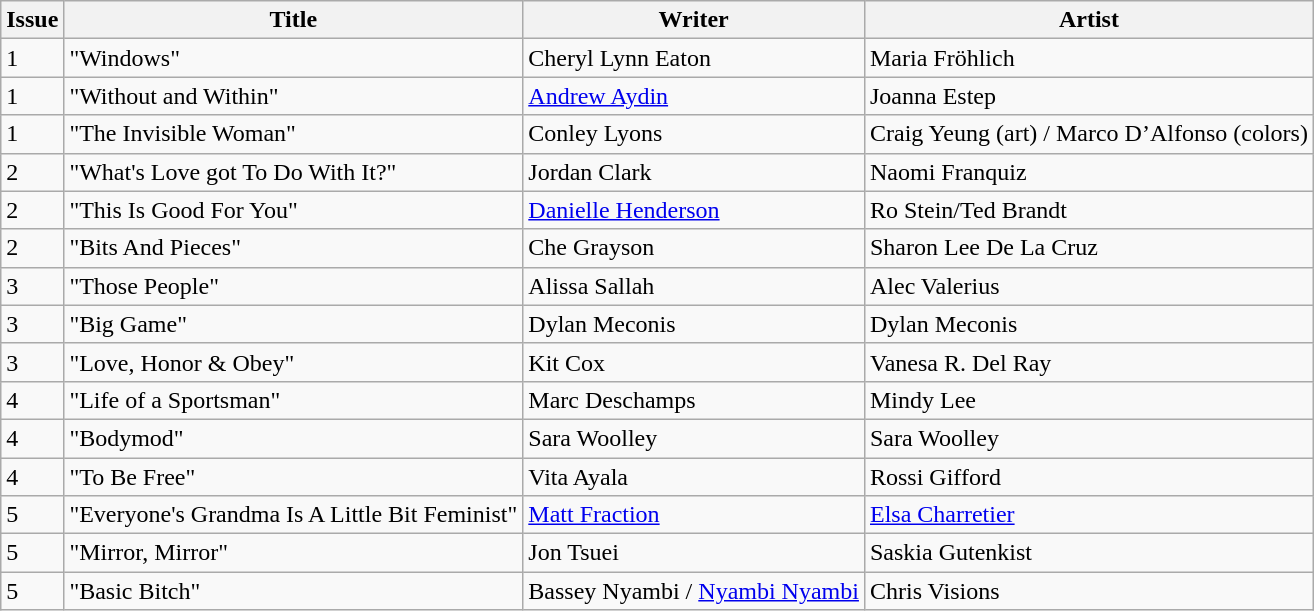<table class="wikitable">
<tr>
<th>Issue</th>
<th>Title</th>
<th>Writer</th>
<th>Artist</th>
</tr>
<tr>
<td>1</td>
<td>"Windows"</td>
<td>Cheryl Lynn Eaton</td>
<td>Maria Fröhlich</td>
</tr>
<tr>
<td>1</td>
<td>"Without and Within"</td>
<td><a href='#'>Andrew Aydin</a></td>
<td>Joanna Estep</td>
</tr>
<tr>
<td>1</td>
<td>"The Invisible Woman"</td>
<td>Conley Lyons</td>
<td>Craig Yeung (art) / Marco D’Alfonso (colors)</td>
</tr>
<tr>
<td>2</td>
<td>"What's Love got To Do With It?"</td>
<td>Jordan Clark</td>
<td>Naomi Franquiz</td>
</tr>
<tr>
<td>2</td>
<td>"This Is Good For You"</td>
<td><a href='#'>Danielle Henderson</a></td>
<td>Ro Stein/Ted Brandt</td>
</tr>
<tr>
<td>2</td>
<td>"Bits And Pieces"</td>
<td>Che Grayson</td>
<td>Sharon Lee De La Cruz</td>
</tr>
<tr>
<td>3</td>
<td>"Those People"</td>
<td>Alissa Sallah</td>
<td>Alec Valerius</td>
</tr>
<tr>
<td>3</td>
<td>"Big Game"</td>
<td>Dylan Meconis</td>
<td>Dylan Meconis</td>
</tr>
<tr>
<td>3</td>
<td>"Love, Honor & Obey"</td>
<td>Kit Cox</td>
<td>Vanesa R. Del Ray</td>
</tr>
<tr>
<td>4</td>
<td>"Life of a Sportsman"</td>
<td>Marc Deschamps</td>
<td>Mindy Lee</td>
</tr>
<tr>
<td>4</td>
<td>"Bodymod"</td>
<td>Sara Woolley</td>
<td>Sara Woolley</td>
</tr>
<tr>
<td>4</td>
<td>"To Be Free"</td>
<td>Vita Ayala</td>
<td>Rossi Gifford</td>
</tr>
<tr>
<td>5</td>
<td>"Everyone's Grandma Is A Little Bit Feminist"</td>
<td><a href='#'>Matt Fraction</a></td>
<td><a href='#'>Elsa Charretier</a></td>
</tr>
<tr>
<td>5</td>
<td>"Mirror, Mirror"</td>
<td>Jon Tsuei</td>
<td>Saskia Gutenkist</td>
</tr>
<tr>
<td>5</td>
<td>"Basic Bitch"</td>
<td>Bassey Nyambi / <a href='#'>Nyambi Nyambi</a></td>
<td>Chris Visions</td>
</tr>
</table>
